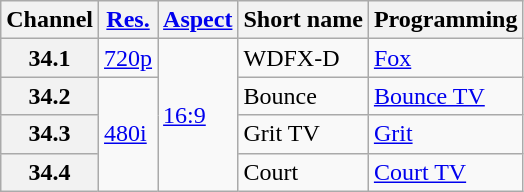<table class="wikitable">
<tr>
<th>Channel</th>
<th><a href='#'>Res.</a></th>
<th><a href='#'>Aspect</a></th>
<th>Short name</th>
<th>Programming</th>
</tr>
<tr>
<th scope = "row">34.1</th>
<td><a href='#'>720p</a></td>
<td rowspan=4><a href='#'>16:9</a></td>
<td>WDFX-D</td>
<td><a href='#'>Fox</a></td>
</tr>
<tr>
<th scope = "row">34.2</th>
<td rowspan=3><a href='#'>480i</a></td>
<td>Bounce</td>
<td><a href='#'>Bounce TV</a></td>
</tr>
<tr>
<th scope = "row">34.3</th>
<td>Grit TV</td>
<td><a href='#'>Grit</a></td>
</tr>
<tr>
<th scope = "row">34.4</th>
<td>Court</td>
<td><a href='#'>Court TV</a></td>
</tr>
</table>
